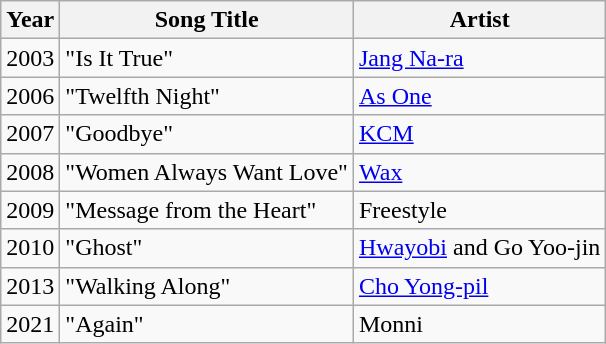<table class="wikitable">
<tr>
<th>Year</th>
<th>Song Title</th>
<th>Artist</th>
</tr>
<tr>
<td>2003</td>
<td>"Is It True" </td>
<td><a href='#'>Jang Na-ra</a></td>
</tr>
<tr>
<td>2006</td>
<td>"Twelfth Night" </td>
<td><a href='#'>As One</a></td>
</tr>
<tr>
<td>2007</td>
<td>"Goodbye" </td>
<td><a href='#'>KCM</a></td>
</tr>
<tr>
<td>2008</td>
<td>"Women Always Want Love" </td>
<td><a href='#'>Wax</a></td>
</tr>
<tr>
<td>2009</td>
<td>"Message from the Heart" </td>
<td>Freestyle</td>
</tr>
<tr>
<td>2010</td>
<td>"Ghost"</td>
<td><a href='#'>Hwayobi</a> and Go Yoo-jin</td>
</tr>
<tr>
<td>2013</td>
<td>"Walking Along" </td>
<td><a href='#'>Cho Yong-pil</a></td>
</tr>
<tr>
<td>2021</td>
<td>"Again"</td>
<td>Monni</td>
</tr>
</table>
